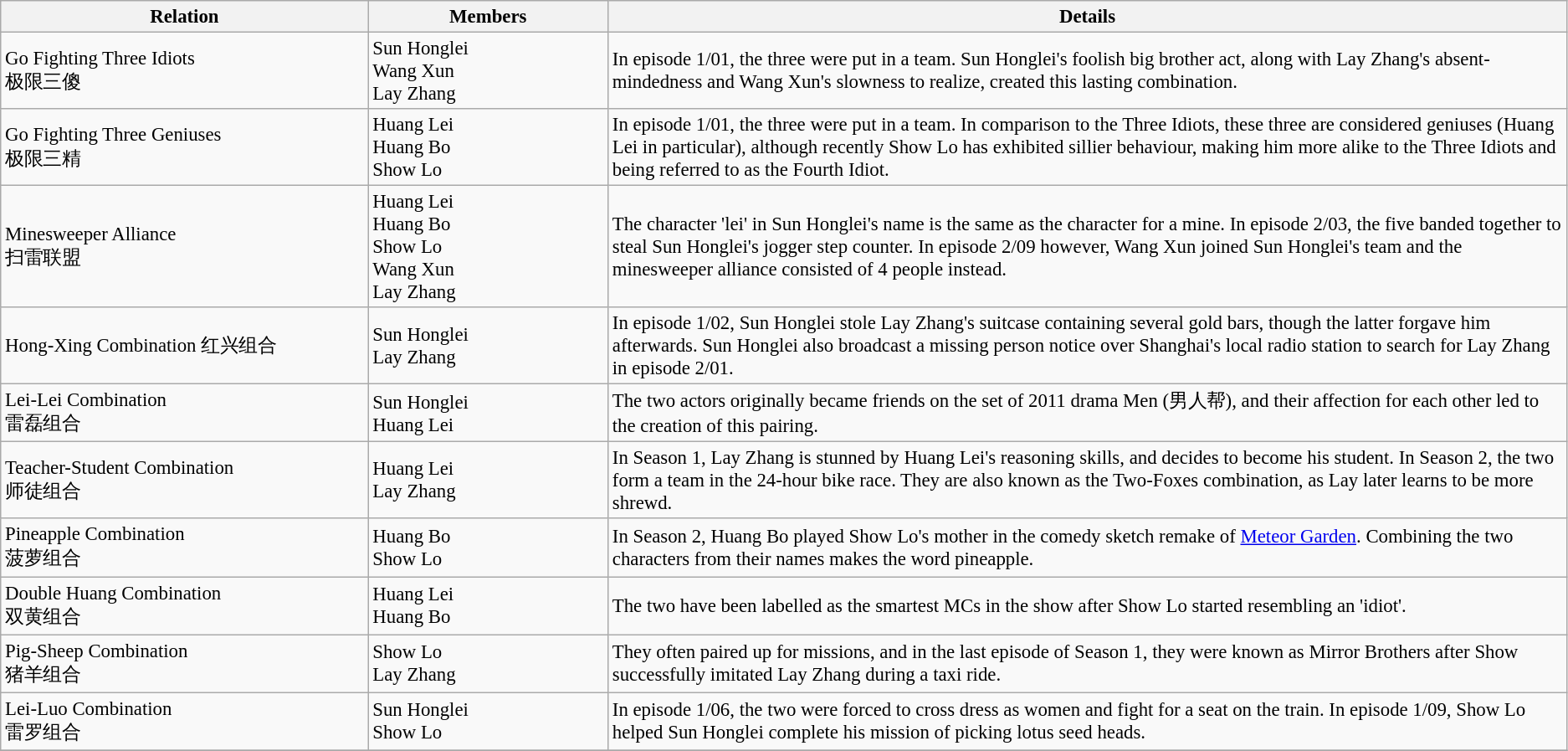<table class="wikitable" style="font-size:95%">
<tr>
<th style="text-align: center;" width="23%">Relation</th>
<th style="text-align: center;" width="15%">Members</th>
<th style="text-align: center;" width="60%">Details</th>
</tr>
<tr>
<td>Go Fighting Three Idiots<br>极限三傻</td>
<td>Sun Honglei<br>Wang Xun<br>Lay Zhang</td>
<td>In episode 1/01, the three were put in a team. Sun Honglei's foolish big brother act, along with Lay Zhang's absent-mindedness and Wang Xun's slowness to realize, created this lasting combination.</td>
</tr>
<tr>
<td>Go Fighting Three Geniuses<br>极限三精</td>
<td>Huang Lei<br>Huang Bo<br>Show Lo</td>
<td>In episode 1/01, the three were put in a team. In comparison to the Three Idiots, these three are considered geniuses (Huang Lei in particular), although recently Show Lo has exhibited sillier behaviour, making him more alike to the Three Idiots and being referred to as the Fourth Idiot.</td>
</tr>
<tr>
<td>Minesweeper Alliance<br>扫雷联盟</td>
<td>Huang Lei<br>Huang Bo<br>Show Lo<br>Wang Xun<br>Lay Zhang</td>
<td>The character 'lei' in Sun Honglei's name is the same as the character for a mine. In episode 2/03, the five banded together to steal Sun Honglei's jogger step counter. In episode 2/09 however, Wang Xun joined Sun Honglei's team and the minesweeper alliance consisted of 4 people instead.</td>
</tr>
<tr>
<td>Hong-Xing Combination 红兴组合</td>
<td>Sun Honglei<br>Lay Zhang</td>
<td>In episode 1/02, Sun Honglei stole Lay Zhang's suitcase containing several gold bars, though the latter forgave him afterwards. Sun Honglei also broadcast a missing person notice over Shanghai's local radio station to search for Lay Zhang in episode 2/01.</td>
</tr>
<tr>
<td>Lei-Lei Combination<br>雷磊组合</td>
<td>Sun Honglei<br>Huang Lei</td>
<td>The two actors originally became friends on the set of 2011 drama Men (男人帮), and their affection for each other led to the creation of this pairing.</td>
</tr>
<tr>
<td>Teacher-Student Combination<br>师徒组合</td>
<td>Huang Lei<br>Lay Zhang</td>
<td>In Season 1, Lay Zhang is stunned by Huang Lei's reasoning skills, and decides to become his student. In Season 2, the two form a team in the 24-hour bike race. They are also known as the Two-Foxes combination, as Lay later learns to be more shrewd.</td>
</tr>
<tr>
<td>Pineapple Combination<br>菠萝组合</td>
<td>Huang Bo<br>Show Lo</td>
<td>In Season 2, Huang Bo played Show Lo's mother in the comedy sketch remake of <a href='#'>Meteor Garden</a>. Combining the two characters from their names makes the word pineapple.</td>
</tr>
<tr>
<td>Double Huang Combination<br>双黄组合</td>
<td>Huang Lei<br>Huang Bo</td>
<td>The two have been labelled as the smartest MCs in the show after Show Lo started resembling an 'idiot'.</td>
</tr>
<tr>
<td>Pig-Sheep Combination<br>猪羊组合</td>
<td>Show Lo<br>Lay Zhang</td>
<td>They often paired up for missions, and in the last episode of Season 1, they were known as Mirror Brothers after Show successfully imitated Lay Zhang during a taxi ride.</td>
</tr>
<tr>
<td>Lei-Luo Combination<br>雷罗组合</td>
<td>Sun Honglei<br>Show Lo</td>
<td>In episode 1/06, the two were forced to cross dress as women and fight for a seat on the train. In episode 1/09, Show Lo helped Sun Honglei complete his mission of picking lotus seed heads.</td>
</tr>
<tr>
</tr>
</table>
